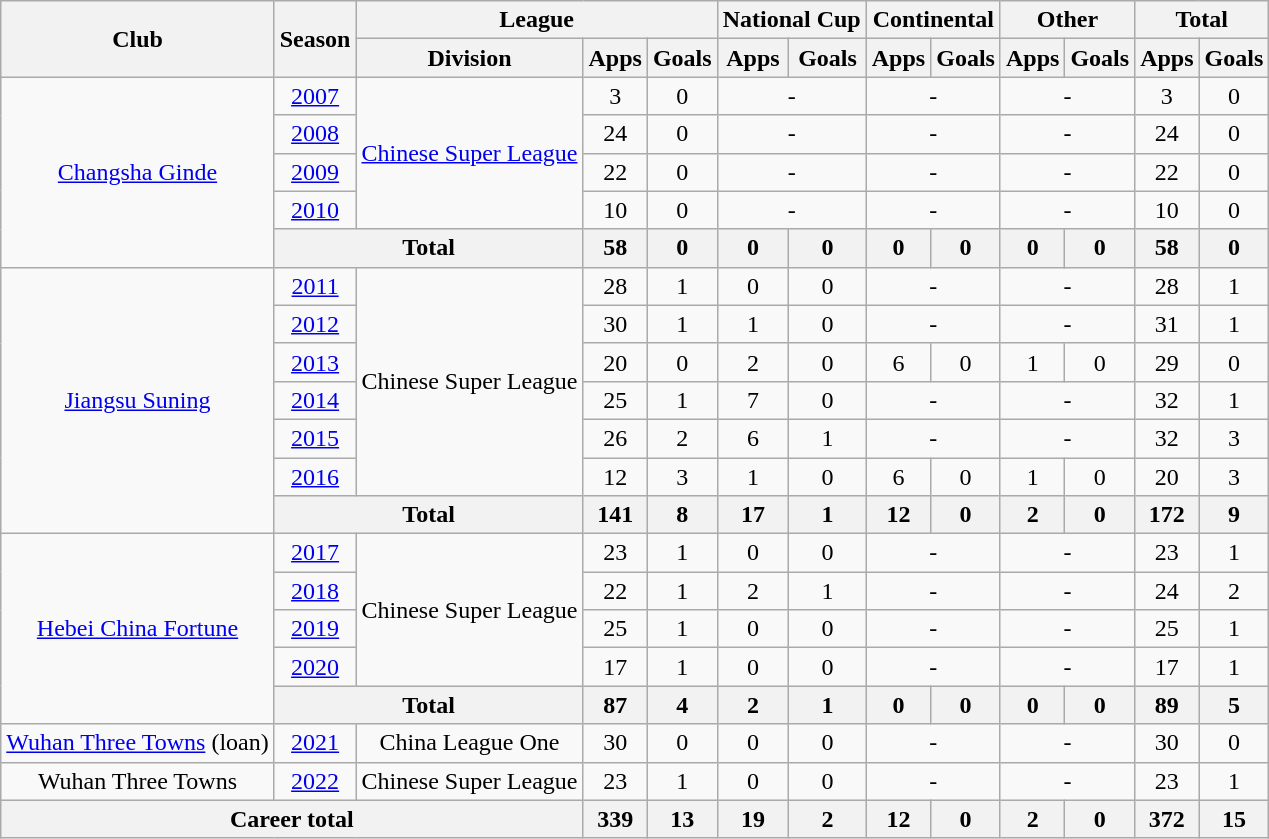<table class="wikitable" style="text-align: center">
<tr>
<th rowspan="2">Club</th>
<th rowspan="2">Season</th>
<th colspan="3">League</th>
<th colspan="2">National Cup</th>
<th colspan="2">Continental</th>
<th colspan="2">Other</th>
<th colspan="2">Total</th>
</tr>
<tr>
<th>Division</th>
<th>Apps</th>
<th>Goals</th>
<th>Apps</th>
<th>Goals</th>
<th>Apps</th>
<th>Goals</th>
<th>Apps</th>
<th>Goals</th>
<th>Apps</th>
<th>Goals</th>
</tr>
<tr>
<td rowspan=5><a href='#'>Changsha Ginde</a></td>
<td><a href='#'>2007</a></td>
<td rowspan=4><a href='#'>Chinese Super League</a></td>
<td>3</td>
<td>0</td>
<td colspan="2">-</td>
<td colspan="2">-</td>
<td colspan="2">-</td>
<td>3</td>
<td>0</td>
</tr>
<tr>
<td><a href='#'>2008</a></td>
<td>24</td>
<td>0</td>
<td colspan="2">-</td>
<td colspan="2">-</td>
<td colspan="2">-</td>
<td>24</td>
<td>0</td>
</tr>
<tr>
<td><a href='#'>2009</a></td>
<td>22</td>
<td>0</td>
<td colspan="2">-</td>
<td colspan="2">-</td>
<td colspan="2">-</td>
<td>22</td>
<td>0</td>
</tr>
<tr>
<td><a href='#'>2010</a></td>
<td>10</td>
<td>0</td>
<td colspan="2">-</td>
<td colspan="2">-</td>
<td colspan="2">-</td>
<td>10</td>
<td>0</td>
</tr>
<tr>
<th colspan="2"><strong>Total</strong></th>
<th>58</th>
<th>0</th>
<th>0</th>
<th>0</th>
<th>0</th>
<th>0</th>
<th>0</th>
<th>0</th>
<th>58</th>
<th>0</th>
</tr>
<tr>
<td rowspan=7><a href='#'>Jiangsu Suning</a></td>
<td><a href='#'>2011</a></td>
<td rowspan=6>Chinese Super League</td>
<td>28</td>
<td>1</td>
<td>0</td>
<td>0</td>
<td colspan="2">-</td>
<td colspan="2">-</td>
<td>28</td>
<td>1</td>
</tr>
<tr>
<td><a href='#'>2012</a></td>
<td>30</td>
<td>1</td>
<td>1</td>
<td>0</td>
<td colspan="2">-</td>
<td colspan="2">-</td>
<td>31</td>
<td>1</td>
</tr>
<tr>
<td><a href='#'>2013</a></td>
<td>20</td>
<td>0</td>
<td>2</td>
<td>0</td>
<td>6</td>
<td>0</td>
<td>1</td>
<td>0</td>
<td>29</td>
<td>0</td>
</tr>
<tr>
<td><a href='#'>2014</a></td>
<td>25</td>
<td>1</td>
<td>7</td>
<td>0</td>
<td colspan="2">-</td>
<td colspan="2">-</td>
<td>32</td>
<td>1</td>
</tr>
<tr>
<td><a href='#'>2015</a></td>
<td>26</td>
<td>2</td>
<td>6</td>
<td>1</td>
<td colspan="2">-</td>
<td colspan="2">-</td>
<td>32</td>
<td>3</td>
</tr>
<tr>
<td><a href='#'>2016</a></td>
<td>12</td>
<td>3</td>
<td>1</td>
<td>0</td>
<td>6</td>
<td>0</td>
<td>1</td>
<td>0</td>
<td>20</td>
<td>3</td>
</tr>
<tr>
<th colspan="2"><strong>Total</strong></th>
<th>141</th>
<th>8</th>
<th>17</th>
<th>1</th>
<th>12</th>
<th>0</th>
<th>2</th>
<th>0</th>
<th>172</th>
<th>9</th>
</tr>
<tr>
<td rowspan=5><a href='#'>Hebei China Fortune</a></td>
<td><a href='#'>2017</a></td>
<td rowspan=4>Chinese Super League</td>
<td>23</td>
<td>1</td>
<td>0</td>
<td>0</td>
<td colspan="2">-</td>
<td colspan="2">-</td>
<td>23</td>
<td>1</td>
</tr>
<tr>
<td><a href='#'>2018</a></td>
<td>22</td>
<td>1</td>
<td>2</td>
<td>1</td>
<td colspan="2">-</td>
<td colspan="2">-</td>
<td>24</td>
<td>2</td>
</tr>
<tr>
<td><a href='#'>2019</a></td>
<td>25</td>
<td>1</td>
<td>0</td>
<td>0</td>
<td colspan="2">-</td>
<td colspan="2">-</td>
<td>25</td>
<td>1</td>
</tr>
<tr>
<td><a href='#'>2020</a></td>
<td>17</td>
<td>1</td>
<td>0</td>
<td>0</td>
<td colspan="2">-</td>
<td colspan="2">-</td>
<td>17</td>
<td>1</td>
</tr>
<tr>
<th colspan="2"><strong>Total</strong></th>
<th>87</th>
<th>4</th>
<th>2</th>
<th>1</th>
<th>0</th>
<th>0</th>
<th>0</th>
<th>0</th>
<th>89</th>
<th>5</th>
</tr>
<tr>
<td><a href='#'>Wuhan Three Towns</a> (loan)</td>
<td><a href='#'>2021</a></td>
<td>China League One</td>
<td>30</td>
<td>0</td>
<td>0</td>
<td>0</td>
<td colspan="2">-</td>
<td colspan="2">-</td>
<td>30</td>
<td>0</td>
</tr>
<tr>
<td>Wuhan Three Towns</td>
<td><a href='#'>2022</a></td>
<td>Chinese Super League</td>
<td>23</td>
<td>1</td>
<td>0</td>
<td>0</td>
<td colspan="2">-</td>
<td colspan="2">-</td>
<td>23</td>
<td>1</td>
</tr>
<tr>
<th colspan=3>Career total</th>
<th>339</th>
<th>13</th>
<th>19</th>
<th>2</th>
<th>12</th>
<th>0</th>
<th>2</th>
<th>0</th>
<th>372</th>
<th>15</th>
</tr>
</table>
